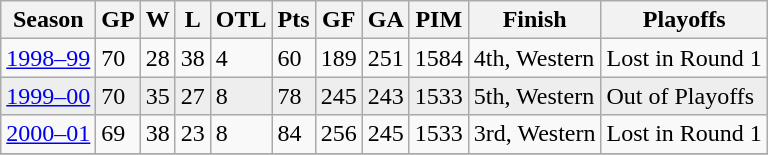<table class="wikitable">
<tr>
<th>Season</th>
<th>GP</th>
<th>W</th>
<th>L</th>
<th>OTL</th>
<th>Pts</th>
<th>GF</th>
<th>GA</th>
<th>PIM</th>
<th>Finish</th>
<th>Playoffs</th>
</tr>
<tr>
<td [><a href='#'>1998–99</a></td>
<td>70</td>
<td>28</td>
<td>38</td>
<td>4</td>
<td>60</td>
<td>189</td>
<td>251</td>
<td>1584</td>
<td>4th, Western</td>
<td>Lost in Round 1</td>
</tr>
<tr bgcolor="#eeeeee">
<td [><a href='#'>1999–00</a></td>
<td>70</td>
<td>35</td>
<td>27</td>
<td>8</td>
<td>78</td>
<td>245</td>
<td>243</td>
<td>1533</td>
<td>5th, Western</td>
<td>Out of Playoffs</td>
</tr>
<tr>
<td [><a href='#'>2000–01</a></td>
<td>69</td>
<td>38</td>
<td>23</td>
<td>8</td>
<td>84</td>
<td>256</td>
<td>245</td>
<td>1533</td>
<td>3rd, Western</td>
<td>Lost in Round 1</td>
</tr>
<tr bgcolor="#eeeeee">
</tr>
</table>
